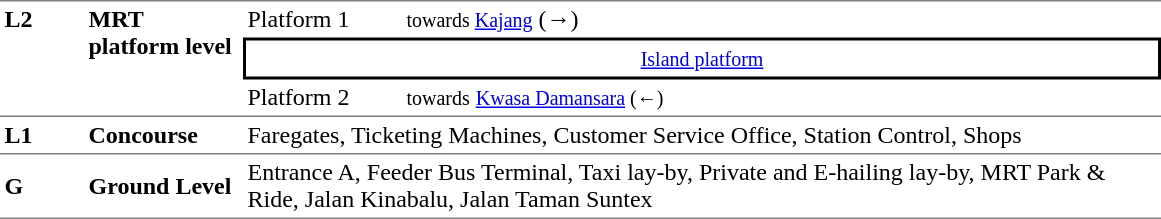<table border="0" cellspacing="0" cellpadding="3">
<tr>
<td rowspan="3" style="border-top:solid 1px gray;border-bottom:solid 1px gray; vertical-align:top;"><strong>L2</strong></td>
<td rowspan="3" style="border-top:solid 1px gray;border-bottom:solid 1px gray; vertical-align:top;"><strong>MRT platform level</strong></td>
<td style="border-top:solid 1px gray;">Platform 1</td>
<td style="border-top:solid 1px gray;width:500px;"> <small> towards <a href='#'>Kajang</a></small>  (→)</td>
</tr>
<tr>
<td colspan="2" style="border-top:solid 2px black;border-right:solid 2px black;border-left:solid 2px black;border-bottom:solid 2px black;text-align:center;"><small><a href='#'>Island platform</a></small></td>
</tr>
<tr>
<td style="width:100px;border-bottom:solid 1px gray;">Platform 2</td>
<td style="border-bottom:solid 1px gray;"> <small> towards</small> <small> <a href='#'>Kwasa Damansara</a> (←)</small></td>
</tr>
<tr style="vertical-align:top;">
<td style="width:50px; border-bottom:solid 1px gray; "><strong>L1</strong></td>
<td style="width:100px; border-bottom:solid 1px gray; "><strong>Concourse</strong></td>
<td colspan="2" style="width:100px; border-bottom:solid 1px gray; ">Faregates, Ticketing Machines, Customer Service Office, Station Control, Shops</td>
</tr>
<tr>
<td style="width:50px; border-bottom:solid 1px gray; "><strong>G</strong></td>
<td style="width:100px; border-bottom:solid 1px gray; "><strong>Ground Level</strong></td>
<td colspan="2" style="width:100px; border-bottom:solid 1px gray; ">Entrance A, Feeder Bus Terminal, Taxi lay-by, Private and E-hailing lay-by, MRT Park & Ride, Jalan Kinabalu, Jalan Taman Suntex</td>
</tr>
</table>
